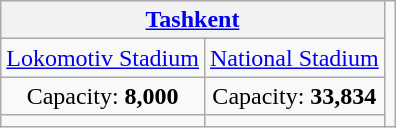<table class="wikitable" style="text-align:center">
<tr>
<th colspan="2"><a href='#'>Tashkent</a></th>
<td rowspan=4></td>
</tr>
<tr>
<td><a href='#'>Lokomotiv Stadium</a></td>
<td><a href='#'>National Stadium</a></td>
</tr>
<tr>
<td>Capacity: <strong>	8,000</strong></td>
<td>Capacity: <strong>33,834</strong></td>
</tr>
<tr>
<td></td>
<td></td>
</tr>
</table>
